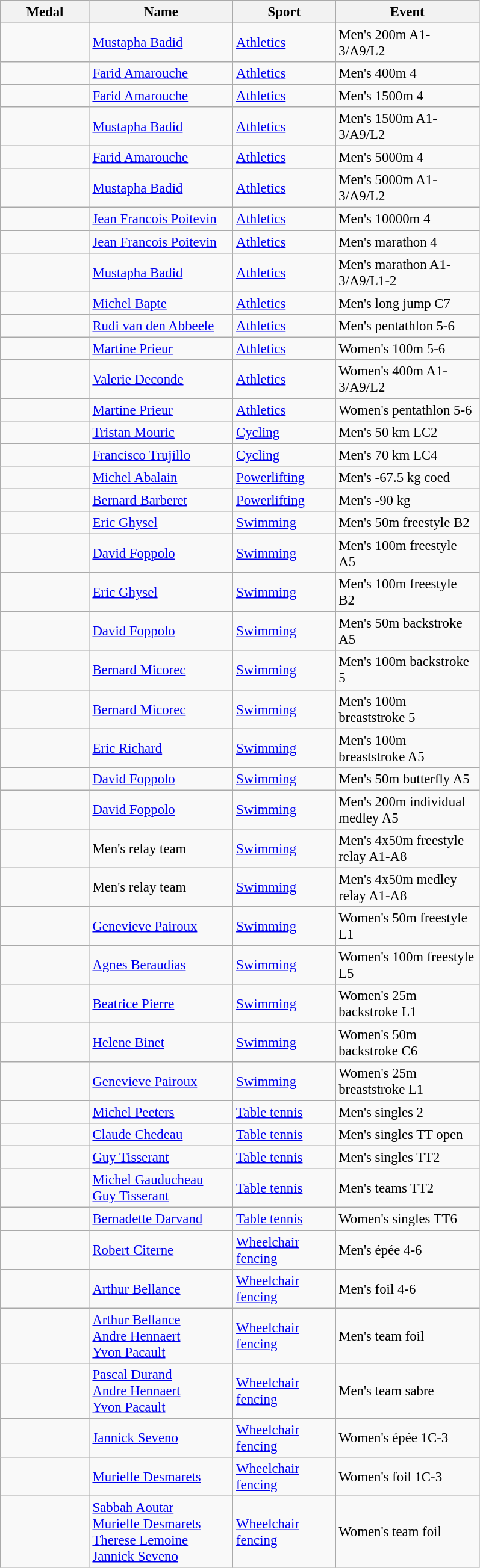<table class=wikitable style="font-size:95%">
<tr>
<th style="width:6em">Medal</th>
<th style="width:10em">Name</th>
<th style="width:7em">Sport</th>
<th style="width:10em">Event</th>
</tr>
<tr>
<td></td>
<td><a href='#'>Mustapha Badid</a></td>
<td><a href='#'>Athletics</a></td>
<td>Men's 200m A1-3/A9/L2</td>
</tr>
<tr>
<td></td>
<td><a href='#'>Farid Amarouche</a></td>
<td><a href='#'>Athletics</a></td>
<td>Men's 400m 4</td>
</tr>
<tr>
<td></td>
<td><a href='#'>Farid Amarouche</a></td>
<td><a href='#'>Athletics</a></td>
<td>Men's 1500m 4</td>
</tr>
<tr>
<td></td>
<td><a href='#'>Mustapha Badid</a></td>
<td><a href='#'>Athletics</a></td>
<td>Men's 1500m A1-3/A9/L2</td>
</tr>
<tr>
<td></td>
<td><a href='#'>Farid Amarouche</a></td>
<td><a href='#'>Athletics</a></td>
<td>Men's 5000m 4</td>
</tr>
<tr>
<td></td>
<td><a href='#'>Mustapha Badid</a></td>
<td><a href='#'>Athletics</a></td>
<td>Men's 5000m A1-3/A9/L2</td>
</tr>
<tr>
<td></td>
<td><a href='#'>Jean Francois Poitevin</a></td>
<td><a href='#'>Athletics</a></td>
<td>Men's 10000m 4</td>
</tr>
<tr>
<td></td>
<td><a href='#'>Jean Francois Poitevin</a></td>
<td><a href='#'>Athletics</a></td>
<td>Men's marathon 4</td>
</tr>
<tr>
<td></td>
<td><a href='#'>Mustapha Badid</a></td>
<td><a href='#'>Athletics</a></td>
<td>Men's marathon A1-3/A9/L1-2</td>
</tr>
<tr>
<td></td>
<td><a href='#'>Michel Bapte</a></td>
<td><a href='#'>Athletics</a></td>
<td>Men's long jump C7</td>
</tr>
<tr>
<td></td>
<td><a href='#'>Rudi van den Abbeele</a></td>
<td><a href='#'>Athletics</a></td>
<td>Men's pentathlon 5-6</td>
</tr>
<tr>
<td></td>
<td><a href='#'>Martine Prieur</a></td>
<td><a href='#'>Athletics</a></td>
<td>Women's 100m 5-6</td>
</tr>
<tr>
<td></td>
<td><a href='#'>Valerie Deconde</a></td>
<td><a href='#'>Athletics</a></td>
<td>Women's 400m A1-3/A9/L2</td>
</tr>
<tr>
<td></td>
<td><a href='#'>Martine Prieur</a></td>
<td><a href='#'>Athletics</a></td>
<td>Women's pentathlon 5-6</td>
</tr>
<tr>
<td></td>
<td><a href='#'>Tristan Mouric</a></td>
<td><a href='#'>Cycling</a></td>
<td>Men's 50 km LC2</td>
</tr>
<tr>
<td></td>
<td><a href='#'>Francisco Trujillo</a></td>
<td><a href='#'>Cycling</a></td>
<td>Men's 70 km LC4</td>
</tr>
<tr>
<td></td>
<td><a href='#'>Michel Abalain</a></td>
<td><a href='#'>Powerlifting</a></td>
<td>Men's -67.5 kg coed</td>
</tr>
<tr>
<td></td>
<td><a href='#'>Bernard Barberet</a></td>
<td><a href='#'>Powerlifting</a></td>
<td>Men's -90 kg</td>
</tr>
<tr>
<td></td>
<td><a href='#'>Eric Ghysel</a></td>
<td><a href='#'>Swimming</a></td>
<td>Men's 50m freestyle B2</td>
</tr>
<tr>
<td></td>
<td><a href='#'>David Foppolo</a></td>
<td><a href='#'>Swimming</a></td>
<td>Men's 100m freestyle A5</td>
</tr>
<tr>
<td></td>
<td><a href='#'>Eric Ghysel</a></td>
<td><a href='#'>Swimming</a></td>
<td>Men's 100m freestyle B2</td>
</tr>
<tr>
<td></td>
<td><a href='#'>David Foppolo</a></td>
<td><a href='#'>Swimming</a></td>
<td>Men's 50m backstroke A5</td>
</tr>
<tr>
<td></td>
<td><a href='#'>Bernard Micorec</a></td>
<td><a href='#'>Swimming</a></td>
<td>Men's 100m backstroke 5</td>
</tr>
<tr>
<td></td>
<td><a href='#'>Bernard Micorec</a></td>
<td><a href='#'>Swimming</a></td>
<td>Men's 100m breaststroke 5</td>
</tr>
<tr>
<td></td>
<td><a href='#'>Eric Richard</a></td>
<td><a href='#'>Swimming</a></td>
<td>Men's 100m breaststroke A5</td>
</tr>
<tr>
<td></td>
<td><a href='#'>David Foppolo</a></td>
<td><a href='#'>Swimming</a></td>
<td>Men's 50m butterfly A5</td>
</tr>
<tr>
<td></td>
<td><a href='#'>David Foppolo</a></td>
<td><a href='#'>Swimming</a></td>
<td>Men's 200m individual medley A5</td>
</tr>
<tr>
<td></td>
<td>Men's relay team</td>
<td><a href='#'>Swimming</a></td>
<td>Men's 4x50m freestyle relay A1-A8</td>
</tr>
<tr>
<td></td>
<td>Men's relay team</td>
<td><a href='#'>Swimming</a></td>
<td>Men's 4x50m medley relay A1-A8</td>
</tr>
<tr>
<td></td>
<td><a href='#'>Genevieve Pairoux</a></td>
<td><a href='#'>Swimming</a></td>
<td>Women's 50m freestyle L1</td>
</tr>
<tr>
<td></td>
<td><a href='#'>Agnes Beraudias</a></td>
<td><a href='#'>Swimming</a></td>
<td>Women's 100m freestyle L5</td>
</tr>
<tr>
<td></td>
<td><a href='#'>Beatrice Pierre</a></td>
<td><a href='#'>Swimming</a></td>
<td>Women's 25m backstroke L1</td>
</tr>
<tr>
<td></td>
<td><a href='#'>Helene Binet</a></td>
<td><a href='#'>Swimming</a></td>
<td>Women's 50m backstroke C6</td>
</tr>
<tr>
<td></td>
<td><a href='#'>Genevieve Pairoux</a></td>
<td><a href='#'>Swimming</a></td>
<td>Women's 25m breaststroke L1</td>
</tr>
<tr>
<td></td>
<td><a href='#'>Michel Peeters</a></td>
<td><a href='#'>Table tennis</a></td>
<td>Men's singles 2</td>
</tr>
<tr>
<td></td>
<td><a href='#'>Claude Chedeau</a></td>
<td><a href='#'>Table tennis</a></td>
<td>Men's singles TT open</td>
</tr>
<tr>
<td></td>
<td><a href='#'>Guy Tisserant</a></td>
<td><a href='#'>Table tennis</a></td>
<td>Men's singles TT2</td>
</tr>
<tr>
<td></td>
<td><a href='#'>Michel Gauducheau</a><br> <a href='#'>Guy Tisserant</a></td>
<td><a href='#'>Table tennis</a></td>
<td>Men's teams TT2</td>
</tr>
<tr>
<td></td>
<td><a href='#'>Bernadette Darvand</a></td>
<td><a href='#'>Table tennis</a></td>
<td>Women's singles TT6</td>
</tr>
<tr>
<td></td>
<td><a href='#'>Robert Citerne</a></td>
<td><a href='#'>Wheelchair fencing</a></td>
<td>Men's épée 4-6</td>
</tr>
<tr>
<td></td>
<td><a href='#'>Arthur Bellance</a></td>
<td><a href='#'>Wheelchair fencing</a></td>
<td>Men's foil 4-6</td>
</tr>
<tr>
<td></td>
<td><a href='#'>Arthur Bellance</a><br> <a href='#'>Andre Hennaert</a><br> <a href='#'>Yvon Pacault</a></td>
<td><a href='#'>Wheelchair fencing</a></td>
<td>Men's team foil</td>
</tr>
<tr>
<td></td>
<td><a href='#'>Pascal Durand</a><br> <a href='#'>Andre Hennaert</a><br> <a href='#'>Yvon Pacault</a></td>
<td><a href='#'>Wheelchair fencing</a></td>
<td>Men's team sabre</td>
</tr>
<tr>
<td></td>
<td><a href='#'>Jannick Seveno</a></td>
<td><a href='#'>Wheelchair fencing</a></td>
<td>Women's épée 1C-3</td>
</tr>
<tr>
<td></td>
<td><a href='#'>Murielle Desmarets</a></td>
<td><a href='#'>Wheelchair fencing</a></td>
<td>Women's foil 1C-3</td>
</tr>
<tr>
<td></td>
<td><a href='#'>Sabbah Aoutar</a><br> <a href='#'>Murielle Desmarets</a><br> <a href='#'>Therese Lemoine</a><br> <a href='#'>Jannick Seveno</a></td>
<td><a href='#'>Wheelchair fencing</a></td>
<td>Women's team foil</td>
</tr>
</table>
